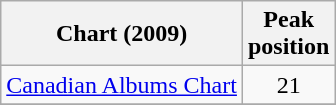<table class="wikitable">
<tr>
<th>Chart (2009)</th>
<th>Peak<br>position</th>
</tr>
<tr>
<td><a href='#'>Canadian Albums Chart</a></td>
<td align="center">21</td>
</tr>
<tr>
</tr>
</table>
